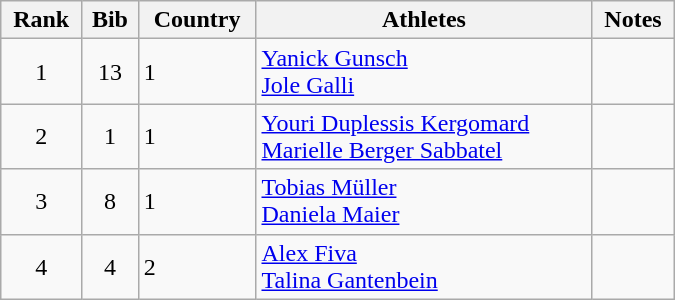<table class="wikitable" style="text-align:center; width:450px">
<tr>
<th>Rank</th>
<th>Bib</th>
<th>Country</th>
<th>Athletes</th>
<th>Notes</th>
</tr>
<tr>
<td>1</td>
<td>13</td>
<td align=left> 1</td>
<td align=left><a href='#'>Yanick Gunsch</a><br><a href='#'>Jole Galli</a></td>
<td></td>
</tr>
<tr>
<td>2</td>
<td>1</td>
<td align=left> 1</td>
<td align=left><a href='#'>Youri Duplessis Kergomard</a><br><a href='#'>Marielle Berger Sabbatel</a></td>
<td></td>
</tr>
<tr>
<td>3</td>
<td>8</td>
<td align=left> 1</td>
<td align=left><a href='#'>Tobias Müller</a><br><a href='#'>Daniela Maier</a></td>
<td></td>
</tr>
<tr>
<td>4</td>
<td>4</td>
<td align=left> 2</td>
<td align=left><a href='#'>Alex Fiva</a><br><a href='#'>Talina Gantenbein</a></td>
<td></td>
</tr>
</table>
